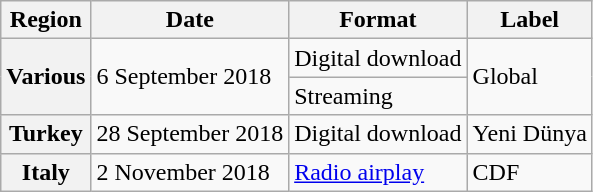<table class="wikitable plainrowheaders unsortable">
<tr>
<th>Region</th>
<th>Date</th>
<th>Format</th>
<th>Label</th>
</tr>
<tr>
<th scope="row" rowspan="2">Various</th>
<td rowspan="2">6 September 2018</td>
<td>Digital download</td>
<td rowspan="2">Global</td>
</tr>
<tr>
<td>Streaming</td>
</tr>
<tr>
<th scope="row">Turkey</th>
<td>28 September 2018</td>
<td>Digital download</td>
<td>Yeni Dünya</td>
</tr>
<tr>
<th scope="row">Italy</th>
<td>2 November 2018</td>
<td><a href='#'>Radio airplay</a></td>
<td>CDF</td>
</tr>
</table>
